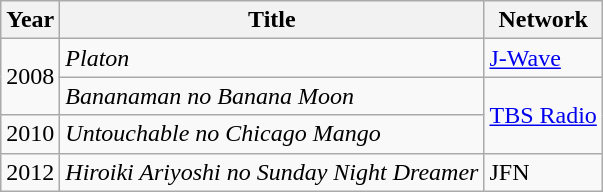<table class="wikitable">
<tr>
<th>Year</th>
<th>Title</th>
<th>Network</th>
</tr>
<tr>
<td rowspan="2">2008</td>
<td><em>Platon</em></td>
<td><a href='#'>J-Wave</a></td>
</tr>
<tr>
<td><em>Bananaman no Banana Moon</em></td>
<td rowspan="2"><a href='#'>TBS Radio</a></td>
</tr>
<tr>
<td>2010</td>
<td><em>Untouchable no Chicago Mango</em></td>
</tr>
<tr>
<td>2012</td>
<td><em>Hiroiki Ariyoshi no Sunday Night Dreamer</em></td>
<td>JFN</td>
</tr>
</table>
